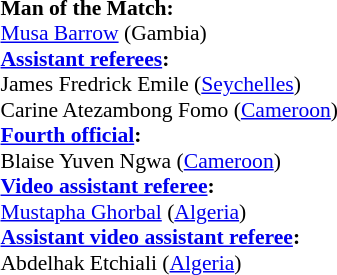<table style="width:100%; font-size:90%;">
<tr>
<td><br><strong>Man of the Match:</strong>
<br><a href='#'>Musa Barrow</a> (Gambia)<br><strong><a href='#'>Assistant referees</a>:</strong>
<br>James Fredrick Emile (<a href='#'>Seychelles</a>)
<br>Carine Atezambong Fomo (<a href='#'>Cameroon</a>)
<br><strong><a href='#'>Fourth official</a>:</strong>
<br>Blaise Yuven Ngwa (<a href='#'>Cameroon</a>)
<br><strong><a href='#'>Video assistant referee</a>:</strong>
<br><a href='#'>Mustapha Ghorbal</a> (<a href='#'>Algeria</a>)
<br><strong><a href='#'>Assistant video assistant referee</a>:</strong>
<br>Abdelhak Etchiali (<a href='#'>Algeria</a>)</td>
</tr>
</table>
